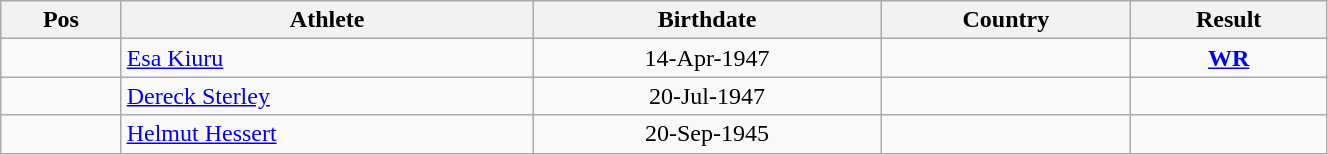<table class="wikitable"  style="text-align:center; width:70%;">
<tr>
<th>Pos</th>
<th>Athlete</th>
<th>Birthdate</th>
<th>Country</th>
<th>Result</th>
</tr>
<tr>
<td align=center></td>
<td align=left><a href='#'>Esa Kiuru</a></td>
<td>14-Apr-1947</td>
<td align=left></td>
<td> <strong><a href='#'>WR</a></strong></td>
</tr>
<tr>
<td align=center></td>
<td align=left><a href='#'>Dereck Sterley</a></td>
<td>20-Jul-1947</td>
<td align=left></td>
<td></td>
</tr>
<tr>
<td align=center></td>
<td align=left><a href='#'>Helmut Hessert</a></td>
<td>20-Sep-1945</td>
<td align=left></td>
<td></td>
</tr>
</table>
